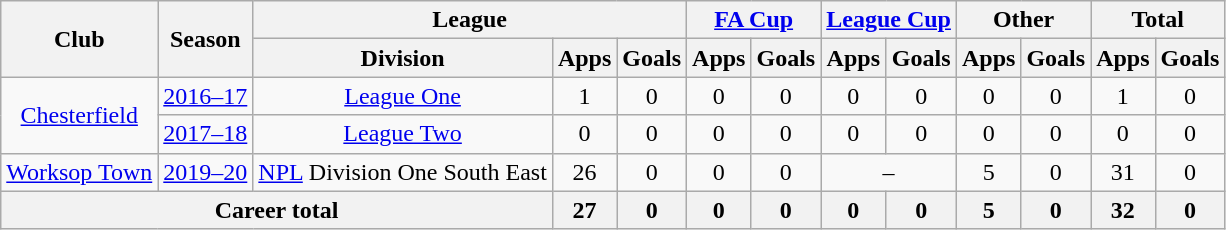<table class="wikitable" style="text-align:center">
<tr>
<th rowspan="2">Club</th>
<th rowspan="2">Season</th>
<th colspan="3">League</th>
<th colspan="2"><a href='#'>FA Cup</a></th>
<th colspan="2"><a href='#'>League Cup</a></th>
<th colspan="2">Other</th>
<th colspan="2">Total</th>
</tr>
<tr>
<th>Division</th>
<th>Apps</th>
<th>Goals</th>
<th>Apps</th>
<th>Goals</th>
<th>Apps</th>
<th>Goals</th>
<th>Apps</th>
<th>Goals</th>
<th>Apps</th>
<th>Goals</th>
</tr>
<tr>
<td rowspan="2" valign="center"><a href='#'>Chesterfield</a></td>
<td><a href='#'>2016–17</a></td>
<td><a href='#'>League One</a></td>
<td>1</td>
<td>0</td>
<td>0</td>
<td>0</td>
<td>0</td>
<td>0</td>
<td>0</td>
<td>0</td>
<td>1</td>
<td>0</td>
</tr>
<tr>
<td><a href='#'>2017–18</a></td>
<td><a href='#'>League Two</a></td>
<td>0</td>
<td>0</td>
<td>0</td>
<td>0</td>
<td>0</td>
<td>0</td>
<td>0</td>
<td>0</td>
<td>0</td>
<td>0</td>
</tr>
<tr>
<td><a href='#'>Worksop Town</a></td>
<td><a href='#'>2019–20</a></td>
<td><a href='#'>NPL</a> Division One South East</td>
<td>26</td>
<td>0</td>
<td>0</td>
<td>0</td>
<td colspan="2">–</td>
<td>5</td>
<td>0</td>
<td>31</td>
<td>0</td>
</tr>
<tr>
<th colspan="3">Career total</th>
<th>27</th>
<th>0</th>
<th>0</th>
<th>0</th>
<th>0</th>
<th>0</th>
<th>5</th>
<th>0</th>
<th>32</th>
<th>0</th>
</tr>
</table>
